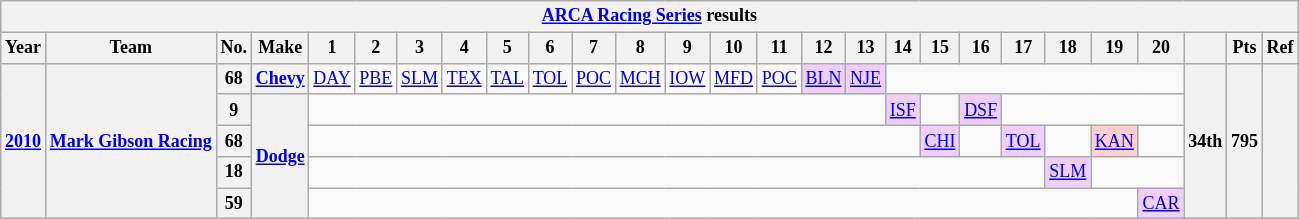<table class="wikitable" style="text-align:center; font-size:75%">
<tr>
<th colspan=48><a href='#'>ARCA Racing Series</a> results</th>
</tr>
<tr>
<th>Year</th>
<th>Team</th>
<th>No.</th>
<th>Make</th>
<th>1</th>
<th>2</th>
<th>3</th>
<th>4</th>
<th>5</th>
<th>6</th>
<th>7</th>
<th>8</th>
<th>9</th>
<th>10</th>
<th>11</th>
<th>12</th>
<th>13</th>
<th>14</th>
<th>15</th>
<th>16</th>
<th>17</th>
<th>18</th>
<th>19</th>
<th>20</th>
<th></th>
<th>Pts</th>
<th>Ref</th>
</tr>
<tr>
<th rowspan=5><a href='#'>2010</a></th>
<th rowspan=5><a href='#'>Mark Gibson Racing</a></th>
<th>68</th>
<th><a href='#'>Chevy</a></th>
<td><a href='#'>DAY</a></td>
<td><a href='#'>PBE</a></td>
<td><a href='#'>SLM</a></td>
<td><a href='#'>TEX</a></td>
<td><a href='#'>TAL</a></td>
<td><a href='#'>TOL</a></td>
<td><a href='#'>POC</a></td>
<td><a href='#'>MCH</a></td>
<td><a href='#'>IOW</a></td>
<td><a href='#'>MFD</a></td>
<td><a href='#'>POC</a></td>
<td style="background:#EFCFFF;"><a href='#'>BLN</a><br></td>
<td style="background:#EFCFFF;"><a href='#'>NJE</a><br></td>
<td colspan=7></td>
<th rowspan=5>34th</th>
<th rowspan=5>795</th>
<th rowspan=5></th>
</tr>
<tr>
<th>9</th>
<th rowspan=4><a href='#'>Dodge</a></th>
<td colspan=13></td>
<td style="background:#EFCFFF;"><a href='#'>ISF</a><br></td>
<td></td>
<td style="background:#EFCFFF;"><a href='#'>DSF</a><br></td>
<td colspan=4></td>
</tr>
<tr>
<th>68</th>
<td colspan=14></td>
<td style="background:#EFCFFF;"><a href='#'>CHI</a><br></td>
<td></td>
<td style="background:#EFCFFF;"><a href='#'>TOL</a><br></td>
<td></td>
<td style="background:#FFCFCF;"><a href='#'>KAN</a><br></td>
</tr>
<tr>
<th>18</th>
<td colspan=17></td>
<td style="background:#EFCFFF;"><a href='#'>SLM</a><br></td>
<td colspan=2></td>
</tr>
<tr>
<th>59</th>
<td colspan=19></td>
<td style="background:#EFCFFF;"><a href='#'>CAR</a><br></td>
</tr>
</table>
